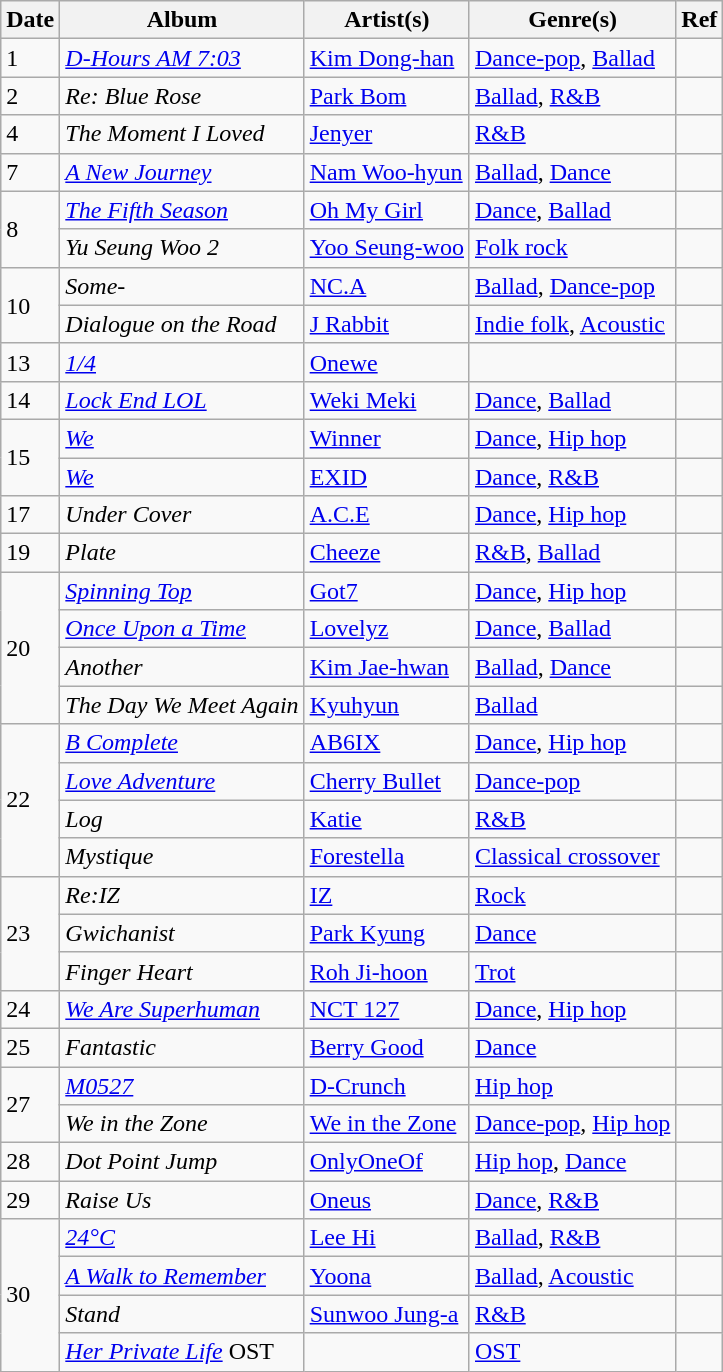<table class="wikitable">
<tr>
<th>Date</th>
<th>Album</th>
<th>Artist(s)</th>
<th>Genre(s)</th>
<th>Ref</th>
</tr>
<tr>
<td>1</td>
<td><em><a href='#'>D-Hours AM 7:03</a></em></td>
<td><a href='#'>Kim Dong-han</a></td>
<td><a href='#'>Dance-pop</a>, <a href='#'>Ballad</a></td>
<td></td>
</tr>
<tr>
<td>2</td>
<td><em>Re: Blue Rose</em></td>
<td><a href='#'>Park Bom</a></td>
<td><a href='#'>Ballad</a>, <a href='#'>R&B</a></td>
<td></td>
</tr>
<tr>
<td>4</td>
<td><em>The Moment I Loved</em></td>
<td><a href='#'>Jenyer</a></td>
<td><a href='#'>R&B</a></td>
<td></td>
</tr>
<tr>
<td>7</td>
<td><em><a href='#'>A New Journey</a></em></td>
<td><a href='#'>Nam Woo-hyun</a></td>
<td><a href='#'>Ballad</a>, <a href='#'>Dance</a></td>
<td></td>
</tr>
<tr>
<td rowspan=2>8</td>
<td><em><a href='#'>The Fifth Season</a></em></td>
<td><a href='#'>Oh My Girl</a></td>
<td><a href='#'>Dance</a>, <a href='#'>Ballad</a></td>
<td></td>
</tr>
<tr>
<td><em>Yu Seung Woo 2</em></td>
<td><a href='#'>Yoo Seung-woo</a></td>
<td><a href='#'>Folk rock</a></td>
<td></td>
</tr>
<tr>
<td rowspan="2">10</td>
<td><em>Some-</em></td>
<td><a href='#'>NC.A</a></td>
<td><a href='#'>Ballad</a>, <a href='#'>Dance-pop</a></td>
<td></td>
</tr>
<tr>
<td><em>Dialogue on the Road</em></td>
<td><a href='#'>J Rabbit</a></td>
<td><a href='#'>Indie folk</a>, <a href='#'>Acoustic</a></td>
<td></td>
</tr>
<tr>
<td>13</td>
<td><a href='#'><em>1/4</em></a></td>
<td><a href='#'>Onewe</a></td>
<td></td>
<td></td>
</tr>
<tr>
<td>14</td>
<td><em><a href='#'>Lock End LOL</a></em></td>
<td><a href='#'>Weki Meki</a></td>
<td><a href='#'>Dance</a>, <a href='#'>Ballad</a></td>
<td></td>
</tr>
<tr>
<td rowspan="2">15</td>
<td><em><a href='#'>We</a></em></td>
<td><a href='#'>Winner</a></td>
<td><a href='#'>Dance</a>, <a href='#'>Hip hop</a></td>
<td></td>
</tr>
<tr>
<td><em><a href='#'>We</a></em></td>
<td><a href='#'>EXID</a></td>
<td><a href='#'>Dance</a>, <a href='#'>R&B</a></td>
<td></td>
</tr>
<tr>
<td>17</td>
<td><em>Under Cover</em></td>
<td><a href='#'>A.C.E</a></td>
<td><a href='#'>Dance</a>, <a href='#'>Hip hop</a></td>
<td></td>
</tr>
<tr>
<td>19</td>
<td><em>Plate</em></td>
<td><a href='#'>Cheeze</a></td>
<td><a href='#'>R&B</a>, <a href='#'>Ballad</a></td>
<td></td>
</tr>
<tr>
<td rowspan="4">20</td>
<td><em><a href='#'>Spinning Top</a></em></td>
<td><a href='#'>Got7</a></td>
<td><a href='#'>Dance</a>, <a href='#'>Hip hop</a></td>
<td></td>
</tr>
<tr>
<td><em><a href='#'>Once Upon a Time</a></em></td>
<td><a href='#'>Lovelyz</a></td>
<td><a href='#'>Dance</a>, <a href='#'>Ballad</a></td>
<td></td>
</tr>
<tr>
<td><em>Another</em></td>
<td><a href='#'>Kim Jae-hwan</a></td>
<td><a href='#'>Ballad</a>, <a href='#'>Dance</a></td>
<td></td>
</tr>
<tr>
<td><em>The Day We Meet Again</em></td>
<td><a href='#'>Kyuhyun</a></td>
<td><a href='#'>Ballad</a></td>
<td></td>
</tr>
<tr>
<td rowspan="4">22</td>
<td><em><a href='#'>B Complete</a></em></td>
<td><a href='#'>AB6IX</a></td>
<td><a href='#'>Dance</a>, <a href='#'>Hip hop</a></td>
<td></td>
</tr>
<tr>
<td><em><a href='#'>Love Adventure</a></em></td>
<td><a href='#'>Cherry Bullet</a></td>
<td><a href='#'>Dance-pop</a></td>
<td></td>
</tr>
<tr>
<td><em>Log</em></td>
<td><a href='#'>Katie</a></td>
<td><a href='#'>R&B</a></td>
<td></td>
</tr>
<tr>
<td><em>Mystique</em></td>
<td><a href='#'>Forestella</a></td>
<td><a href='#'>Classical crossover</a></td>
<td></td>
</tr>
<tr>
<td rowspan="3">23</td>
<td><em>Re:IZ</em></td>
<td><a href='#'>IZ</a></td>
<td><a href='#'>Rock</a></td>
<td></td>
</tr>
<tr>
<td><em>Gwichanist</em></td>
<td><a href='#'>Park Kyung</a></td>
<td><a href='#'>Dance</a></td>
<td></td>
</tr>
<tr>
<td><em>Finger Heart</em></td>
<td><a href='#'>Roh Ji-hoon</a></td>
<td><a href='#'>Trot</a></td>
<td></td>
</tr>
<tr>
<td>24</td>
<td><em><a href='#'>We Are Superhuman</a></em></td>
<td><a href='#'>NCT 127</a></td>
<td><a href='#'>Dance</a>, <a href='#'>Hip hop</a></td>
<td></td>
</tr>
<tr>
<td>25</td>
<td><em>Fantastic</em></td>
<td><a href='#'>Berry Good</a></td>
<td><a href='#'>Dance</a></td>
<td></td>
</tr>
<tr>
<td rowspan="2">27</td>
<td><em><a href='#'>M0527</a></em></td>
<td><a href='#'>D-Crunch</a></td>
<td><a href='#'>Hip hop</a></td>
<td></td>
</tr>
<tr>
<td><em>We in the Zone</em></td>
<td><a href='#'>We in the Zone</a></td>
<td><a href='#'>Dance-pop</a>, <a href='#'>Hip hop</a></td>
<td></td>
</tr>
<tr>
<td>28</td>
<td><em>Dot Point Jump</em></td>
<td><a href='#'>OnlyOneOf</a></td>
<td><a href='#'>Hip hop</a>, <a href='#'>Dance</a></td>
<td></td>
</tr>
<tr>
<td>29</td>
<td><em>Raise Us</em></td>
<td><a href='#'>Oneus</a></td>
<td><a href='#'>Dance</a>, <a href='#'>R&B</a></td>
<td></td>
</tr>
<tr>
<td rowspan="4">30</td>
<td><em><a href='#'>24°C</a></em></td>
<td><a href='#'>Lee Hi</a></td>
<td><a href='#'>Ballad</a>, <a href='#'>R&B</a></td>
<td></td>
</tr>
<tr>
<td><em><a href='#'>A Walk to Remember</a></em></td>
<td><a href='#'>Yoona</a></td>
<td><a href='#'>Ballad</a>, <a href='#'>Acoustic</a></td>
<td></td>
</tr>
<tr>
<td><em>Stand</em></td>
<td><a href='#'>Sunwoo Jung-a</a></td>
<td><a href='#'>R&B</a></td>
<td></td>
</tr>
<tr>
<td><em><a href='#'>Her Private Life</a></em> OST</td>
<td></td>
<td><a href='#'>OST</a></td>
<td></td>
</tr>
</table>
